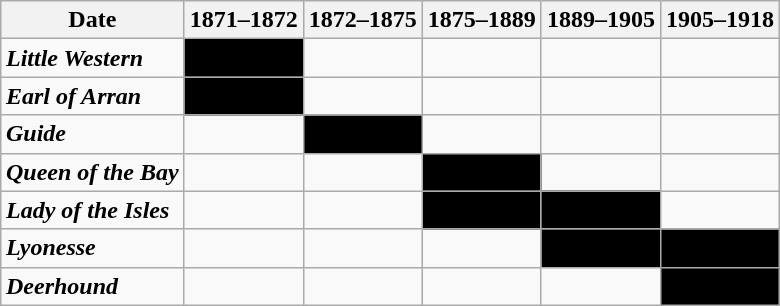<table class="wikitable" style="margin: 1em auto 1em auto">
<tr>
<th>Date</th>
<th>1871–1872</th>
<th>1872–1875</th>
<th>1875–1889</th>
<th>1889–1905</th>
<th>1905–1918</th>
</tr>
<tr>
<td><strong><em>Little Western</em></strong></td>
<td align=center bgcolor="black">—</td>
<td> </td>
<td> </td>
<td> </td>
<td> </td>
</tr>
<tr>
<td><strong><em>Earl of Arran</em></strong></td>
<td align=center bgcolor="black">—</td>
<td> </td>
<td> </td>
<td> </td>
<td> </td>
</tr>
<tr>
<td><strong><em>Guide</em></strong></td>
<td> </td>
<td align=center bgcolor="black">—</td>
<td> </td>
<td> </td>
<td> </td>
</tr>
<tr>
<td><strong><em>Queen of the Bay</em></strong></td>
<td> </td>
<td> </td>
<td align=center bgcolor="black">—</td>
<td> </td>
<td> </td>
</tr>
<tr>
<td><strong><em>Lady of the Isles</em></strong></td>
<td> </td>
<td> </td>
<td align=center bgcolor="black">—</td>
<td align=center bgcolor="black">—</td>
<td> </td>
</tr>
<tr>
<td><strong><em>Lyonesse</em></strong></td>
<td> </td>
<td> </td>
<td> </td>
<td align=center bgcolor="black">—</td>
<td align=center bgcolor="black">—</td>
</tr>
<tr>
<td><strong><em>Deerhound</em></strong></td>
<td> </td>
<td> </td>
<td> </td>
<td> </td>
<td align=center bgcolor="black">—</td>
</tr>
</table>
